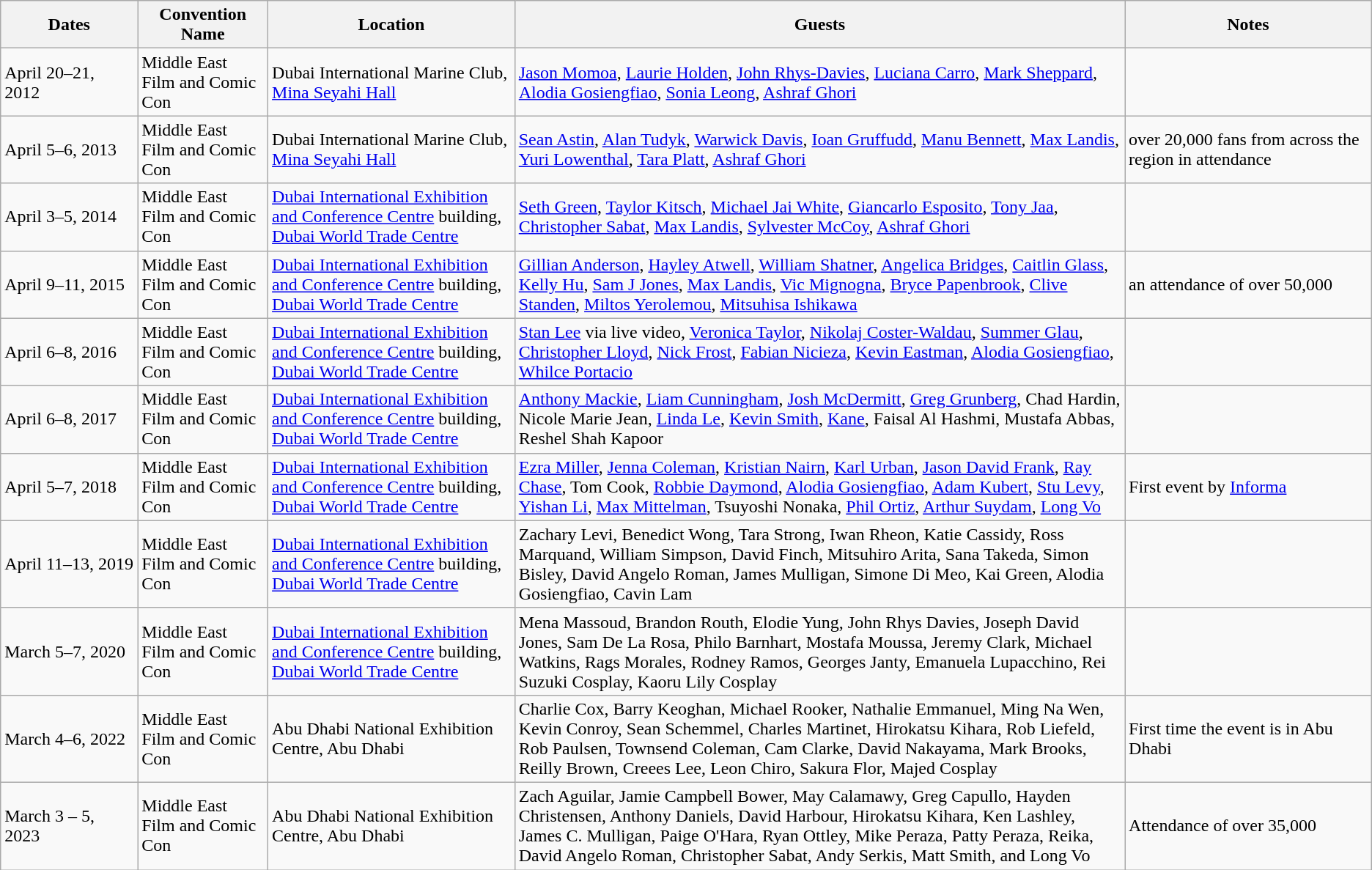<table class="wikitable">
<tr>
<th width=10%>Dates</th>
<th>Convention  Name</th>
<th width=18%>Location</th>
<th>Guests</th>
<th width=18%>Notes</th>
</tr>
<tr>
<td>April 20–21, 2012</td>
<td>Middle East Film and Comic Con</td>
<td>Dubai International Marine Club, <a href='#'>Mina Seyahi Hall</a></td>
<td><a href='#'>Jason Momoa</a>, <a href='#'>Laurie Holden</a>, <a href='#'>John Rhys-Davies</a>, <a href='#'>Luciana Carro</a>, <a href='#'>Mark Sheppard</a>, <a href='#'>Alodia Gosiengfiao</a>, <a href='#'>Sonia Leong</a>, <a href='#'>Ashraf Ghori</a></td>
<td></td>
</tr>
<tr>
<td>April 5–6, 2013</td>
<td>Middle East Film and Comic Con</td>
<td>Dubai International Marine Club, <a href='#'>Mina Seyahi Hall</a></td>
<td><a href='#'>Sean Astin</a>, <a href='#'>Alan Tudyk</a>, <a href='#'>Warwick Davis</a>, <a href='#'>Ioan Gruffudd</a>, <a href='#'>Manu Bennett</a>, <a href='#'>Max Landis</a>, <a href='#'>Yuri Lowenthal</a>, <a href='#'>Tara Platt</a>, <a href='#'>Ashraf Ghori</a></td>
<td>over 20,000 fans from across the region in attendance </td>
</tr>
<tr>
<td>April 3–5, 2014</td>
<td>Middle East Film and Comic Con</td>
<td><a href='#'>Dubai International Exhibition and Conference Centre</a> building, <a href='#'>Dubai World Trade Centre</a></td>
<td><a href='#'>Seth Green</a>, <a href='#'>Taylor Kitsch</a>, <a href='#'>Michael Jai White</a>, <a href='#'>Giancarlo Esposito</a>, <a href='#'>Tony Jaa</a>, <a href='#'>Christopher Sabat</a>, <a href='#'>Max Landis</a>, <a href='#'>Sylvester McCoy</a>, <a href='#'>Ashraf Ghori</a></td>
<td></td>
</tr>
<tr>
<td>April 9–11, 2015</td>
<td>Middle East Film and Comic Con</td>
<td><a href='#'>Dubai International Exhibition and Conference Centre</a> building, <a href='#'>Dubai World Trade Centre</a></td>
<td><a href='#'>Gillian Anderson</a>, <a href='#'>Hayley Atwell</a>, <a href='#'>William Shatner</a>, <a href='#'>Angelica Bridges</a>, <a href='#'>Caitlin Glass</a>, <a href='#'>Kelly Hu</a>, <a href='#'>Sam J Jones</a>, <a href='#'>Max Landis</a>, <a href='#'>Vic Mignogna</a>, <a href='#'>Bryce Papenbrook</a>, <a href='#'>Clive Standen</a>, <a href='#'>Miltos Yerolemou</a>, <a href='#'>Mitsuhisa Ishikawa</a></td>
<td>an attendance of over 50,000</td>
</tr>
<tr>
<td>April 6–8, 2016</td>
<td>Middle East Film and Comic Con</td>
<td><a href='#'>Dubai International Exhibition and Conference Centre</a> building, <a href='#'>Dubai World Trade Centre</a></td>
<td><a href='#'>Stan Lee</a> via live video, <a href='#'>Veronica Taylor</a>, <a href='#'>Nikolaj Coster-Waldau</a>, <a href='#'>Summer Glau</a>, <a href='#'>Christopher Lloyd</a>, <a href='#'>Nick Frost</a>, <a href='#'>Fabian Nicieza</a>, <a href='#'>Kevin Eastman</a>, <a href='#'>Alodia Gosiengfiao</a>, <a href='#'>Whilce Portacio</a></td>
<td></td>
</tr>
<tr>
<td>April 6–8, 2017</td>
<td>Middle East Film and Comic Con</td>
<td><a href='#'>Dubai International Exhibition and Conference Centre</a> building, <a href='#'>Dubai World Trade Centre</a></td>
<td><a href='#'>Anthony Mackie</a>, <a href='#'>Liam Cunningham</a>, <a href='#'>Josh McDermitt</a>, <a href='#'>Greg Grunberg</a>, Chad Hardin, Nicole Marie Jean, <a href='#'>Linda Le</a>, <a href='#'>Kevin Smith</a>, <a href='#'>Kane</a>, Faisal Al Hashmi, Mustafa Abbas, Reshel Shah Kapoor</td>
<td></td>
</tr>
<tr>
<td>April 5–7, 2018</td>
<td>Middle East Film and Comic Con</td>
<td><a href='#'>Dubai International Exhibition and Conference Centre</a> building, <a href='#'>Dubai World Trade Centre</a></td>
<td><a href='#'>Ezra Miller</a>, <a href='#'>Jenna Coleman</a>, <a href='#'>Kristian Nairn</a>, <a href='#'>Karl Urban</a>, <a href='#'>Jason David Frank</a>, <a href='#'>Ray Chase</a>, Tom Cook, <a href='#'>Robbie Daymond</a>, <a href='#'>Alodia Gosiengfiao</a>, <a href='#'>Adam Kubert</a>, <a href='#'>Stu Levy</a>, <a href='#'>Yishan Li</a>, <a href='#'>Max Mittelman</a>, Tsuyoshi Nonaka, <a href='#'>Phil Ortiz</a>, <a href='#'>Arthur Suydam</a>, <a href='#'>Long Vo</a></td>
<td>First event by <a href='#'>Informa</a></td>
</tr>
<tr>
<td>April 11–13, 2019</td>
<td>Middle East Film and Comic Con</td>
<td><a href='#'>Dubai International Exhibition and Conference Centre</a> building, <a href='#'>Dubai World Trade Centre</a></td>
<td>Zachary Levi, Benedict Wong, Tara Strong, Iwan Rheon, Katie Cassidy, Ross Marquand, William Simpson, David Finch, Mitsuhiro Arita, Sana Takeda, Simon Bisley, David Angelo Roman, James Mulligan, Simone Di Meo, Kai Green, Alodia Gosiengfiao, Cavin Lam</td>
<td></td>
</tr>
<tr>
<td>March 5–7, 2020</td>
<td>Middle East Film and Comic Con</td>
<td><a href='#'>Dubai International Exhibition and Conference Centre</a> building, <a href='#'>Dubai World Trade Centre</a></td>
<td>Mena Massoud, Brandon Routh, Elodie Yung, John Rhys Davies, Joseph David Jones, Sam De La Rosa, Philo Barnhart, Mostafa Moussa, Jeremy Clark, Michael Watkins, Rags Morales, Rodney Ramos, Georges Janty, Emanuela Lupacchino, Rei Suzuki Cosplay, Kaoru Lily Cosplay</td>
<td></td>
</tr>
<tr>
<td>March 4–6, 2022</td>
<td>Middle East Film and Comic Con</td>
<td>Abu Dhabi National Exhibition Centre, Abu Dhabi</td>
<td>Charlie Cox, Barry Keoghan, Michael Rooker, Nathalie Emmanuel, Ming Na Wen, Kevin Conroy, Sean Schemmel, Charles Martinet, Hirokatsu Kihara, Rob Liefeld, Rob Paulsen, Townsend Coleman, Cam Clarke, David Nakayama, Mark Brooks, Reilly Brown, Creees Lee, Leon Chiro, Sakura Flor, Majed Cosplay</td>
<td>First time the event is in Abu Dhabi</td>
</tr>
<tr>
<td>March 3 – 5, 2023</td>
<td>Middle East Film and Comic Con</td>
<td>Abu Dhabi National Exhibition Centre, Abu Dhabi</td>
<td>Zach Aguilar, Jamie Campbell Bower, May Calamawy, Greg Capullo, Hayden Christensen, Anthony Daniels, David Harbour, Hirokatsu Kihara, Ken Lashley, James C. Mulligan, Paige O'Hara, Ryan Ottley, Mike Peraza, Patty Peraza, Reika, David Angelo Roman, Christopher Sabat, Andy Serkis, Matt Smith, and Long Vo</td>
<td>Attendance of over 35,000</td>
</tr>
</table>
